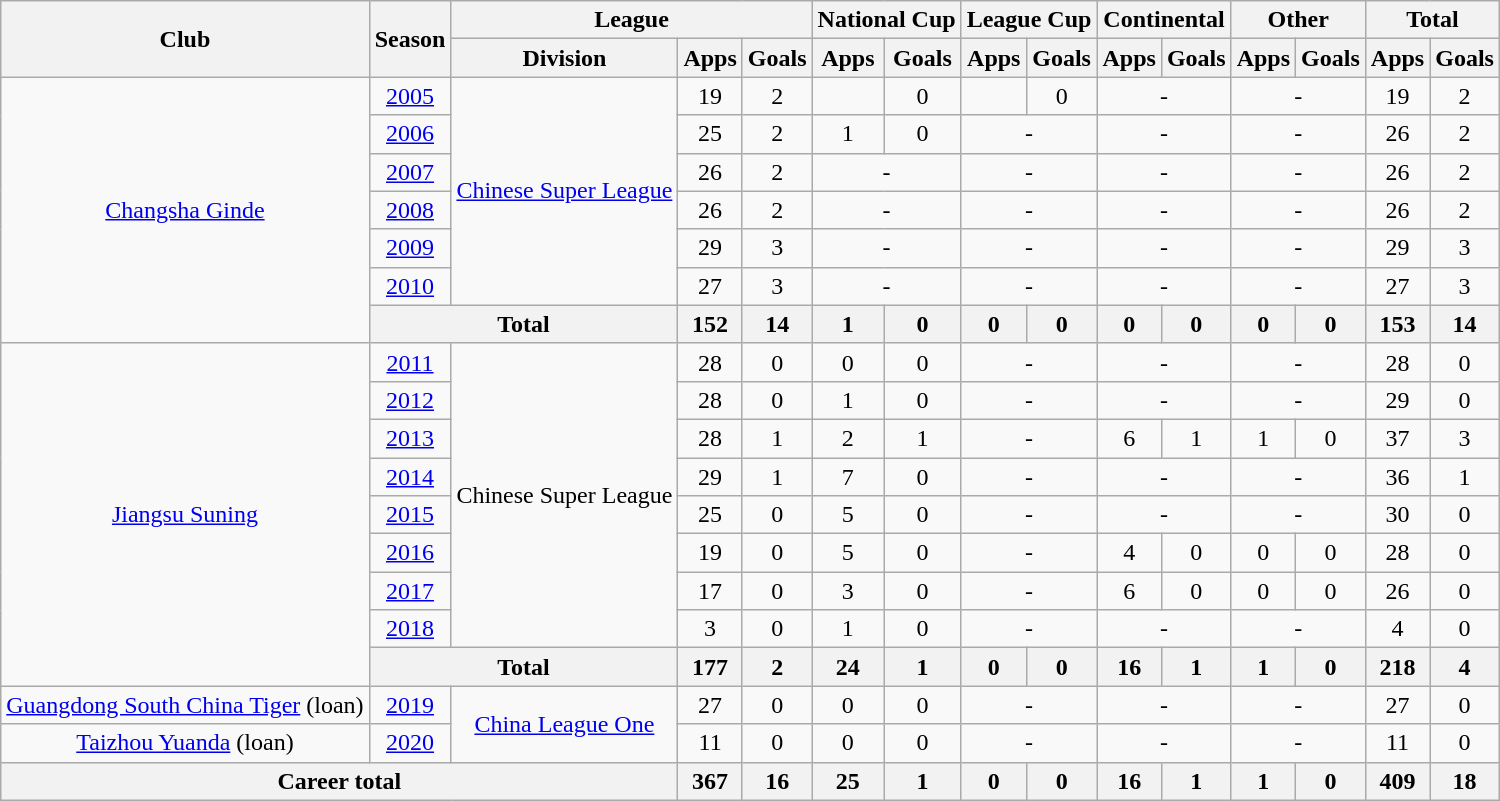<table class="wikitable" style="text-align: center">
<tr>
<th rowspan="2">Club</th>
<th rowspan="2">Season</th>
<th colspan="3">League</th>
<th colspan="2">National Cup</th>
<th colspan="2">League Cup</th>
<th colspan="2">Continental</th>
<th colspan="2">Other</th>
<th colspan="2">Total</th>
</tr>
<tr>
<th>Division</th>
<th>Apps</th>
<th>Goals</th>
<th>Apps</th>
<th>Goals</th>
<th>Apps</th>
<th>Goals</th>
<th>Apps</th>
<th>Goals</th>
<th>Apps</th>
<th>Goals</th>
<th>Apps</th>
<th>Goals</th>
</tr>
<tr>
<td rowspan=7><a href='#'>Changsha Ginde</a></td>
<td><a href='#'>2005</a></td>
<td rowspan=6><a href='#'>Chinese Super League</a></td>
<td>19</td>
<td>2</td>
<td></td>
<td>0</td>
<td></td>
<td>0</td>
<td colspan="2">-</td>
<td colspan="2">-</td>
<td>19</td>
<td>2</td>
</tr>
<tr>
<td><a href='#'>2006</a></td>
<td>25</td>
<td>2</td>
<td>1</td>
<td>0</td>
<td colspan="2">-</td>
<td colspan="2">-</td>
<td colspan="2">-</td>
<td>26</td>
<td>2</td>
</tr>
<tr>
<td><a href='#'>2007</a></td>
<td>26</td>
<td>2</td>
<td colspan="2">-</td>
<td colspan="2">-</td>
<td colspan="2">-</td>
<td colspan="2">-</td>
<td>26</td>
<td>2</td>
</tr>
<tr>
<td><a href='#'>2008</a></td>
<td>26</td>
<td>2</td>
<td colspan="2">-</td>
<td colspan="2">-</td>
<td colspan="2">-</td>
<td colspan="2">-</td>
<td>26</td>
<td>2</td>
</tr>
<tr>
<td><a href='#'>2009</a></td>
<td>29</td>
<td>3</td>
<td colspan="2">-</td>
<td colspan="2">-</td>
<td colspan="2">-</td>
<td colspan="2">-</td>
<td>29</td>
<td>3</td>
</tr>
<tr>
<td><a href='#'>2010</a></td>
<td>27</td>
<td>3</td>
<td colspan="2">-</td>
<td colspan="2">-</td>
<td colspan="2">-</td>
<td colspan="2">-</td>
<td>27</td>
<td>3</td>
</tr>
<tr>
<th colspan="2"><strong>Total</strong></th>
<th>152</th>
<th>14</th>
<th>1</th>
<th>0</th>
<th>0</th>
<th>0</th>
<th>0</th>
<th>0</th>
<th>0</th>
<th>0</th>
<th>153</th>
<th>14</th>
</tr>
<tr>
<td rowspan=9><a href='#'>Jiangsu Suning</a></td>
<td><a href='#'>2011</a></td>
<td rowspan=8>Chinese Super League</td>
<td>28</td>
<td>0</td>
<td>0</td>
<td>0</td>
<td colspan="2">-</td>
<td colspan="2">-</td>
<td colspan="2">-</td>
<td>28</td>
<td>0</td>
</tr>
<tr>
<td><a href='#'>2012</a></td>
<td>28</td>
<td>0</td>
<td>1</td>
<td>0</td>
<td colspan="2">-</td>
<td colspan="2">-</td>
<td colspan="2">-</td>
<td>29</td>
<td>0</td>
</tr>
<tr>
<td><a href='#'>2013</a></td>
<td>28</td>
<td>1</td>
<td>2</td>
<td>1</td>
<td colspan="2">-</td>
<td>6</td>
<td>1</td>
<td>1</td>
<td>0</td>
<td>37</td>
<td>3</td>
</tr>
<tr>
<td><a href='#'>2014</a></td>
<td>29</td>
<td>1</td>
<td>7</td>
<td>0</td>
<td colspan="2">-</td>
<td colspan="2">-</td>
<td colspan="2">-</td>
<td>36</td>
<td>1</td>
</tr>
<tr>
<td><a href='#'>2015</a></td>
<td>25</td>
<td>0</td>
<td>5</td>
<td>0</td>
<td colspan="2">-</td>
<td colspan="2">-</td>
<td colspan="2">-</td>
<td>30</td>
<td>0</td>
</tr>
<tr>
<td><a href='#'>2016</a></td>
<td>19</td>
<td>0</td>
<td>5</td>
<td>0</td>
<td colspan="2">-</td>
<td>4</td>
<td>0</td>
<td>0</td>
<td>0</td>
<td>28</td>
<td>0</td>
</tr>
<tr>
<td><a href='#'>2017</a></td>
<td>17</td>
<td>0</td>
<td>3</td>
<td>0</td>
<td colspan="2">-</td>
<td>6</td>
<td>0</td>
<td>0</td>
<td>0</td>
<td>26</td>
<td>0</td>
</tr>
<tr>
<td><a href='#'>2018</a></td>
<td>3</td>
<td>0</td>
<td>1</td>
<td>0</td>
<td colspan="2">-</td>
<td colspan="2">-</td>
<td colspan="2">-</td>
<td>4</td>
<td>0</td>
</tr>
<tr>
<th colspan="2"><strong>Total</strong></th>
<th>177</th>
<th>2</th>
<th>24</th>
<th>1</th>
<th>0</th>
<th>0</th>
<th>16</th>
<th>1</th>
<th>1</th>
<th>0</th>
<th>218</th>
<th>4</th>
</tr>
<tr>
<td><a href='#'>Guangdong South China Tiger</a> (loan)</td>
<td><a href='#'>2019</a></td>
<td rowspan=2><a href='#'>China League One</a></td>
<td>27</td>
<td>0</td>
<td>0</td>
<td>0</td>
<td colspan="2">-</td>
<td colspan="2">-</td>
<td colspan="2">-</td>
<td>27</td>
<td>0</td>
</tr>
<tr>
<td><a href='#'>Taizhou Yuanda</a> (loan)</td>
<td><a href='#'>2020</a></td>
<td>11</td>
<td>0</td>
<td>0</td>
<td>0</td>
<td colspan="2">-</td>
<td colspan="2">-</td>
<td colspan="2">-</td>
<td>11</td>
<td>0</td>
</tr>
<tr>
<th colspan=3>Career total</th>
<th>367</th>
<th>16</th>
<th>25</th>
<th>1</th>
<th>0</th>
<th>0</th>
<th>16</th>
<th>1</th>
<th>1</th>
<th>0</th>
<th>409</th>
<th>18</th>
</tr>
</table>
